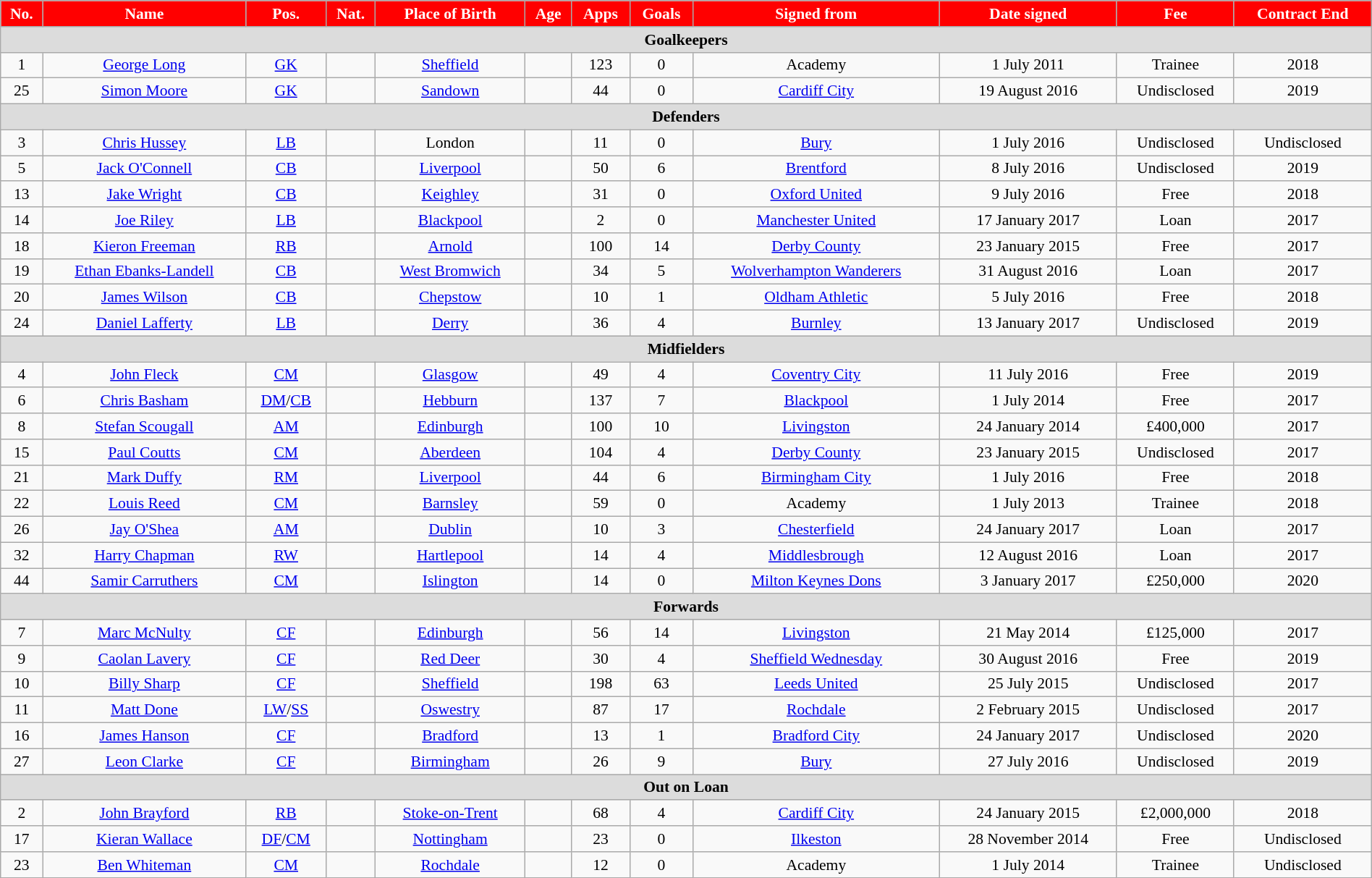<table class="wikitable" style="text-align:center; font-size:90%; width:100%;">
<tr>
<th style="background:#f00; color:white; text-align:center;">No.</th>
<th style="background:#f00; color:white; text-align:center;">Name</th>
<th style="background:#f00; color:white; text-align:center;">Pos.</th>
<th style="background:#f00; color:white; text-align:center;">Nat.</th>
<th style="background:#f00; color:white; text-align:center;">Place of Birth</th>
<th style="background:#f00; color:white; text-align:center;">Age</th>
<th style="background:#f00; color:white; text-align:center;">Apps</th>
<th style="background:#f00; color:white; text-align:center;">Goals</th>
<th style="background:#f00; color:white; text-align:center;">Signed from</th>
<th style="background:#f00; color:white; text-align:center;">Date signed</th>
<th style="background:#f00; color:white; text-align:center;">Fee</th>
<th style="background:#f00; color:white; text-align:center;">Contract End</th>
</tr>
<tr>
<th colspan="12" style="background:#dcdcdc; text-align:center;">Goalkeepers</th>
</tr>
<tr>
<td>1</td>
<td><a href='#'>George Long</a></td>
<td><a href='#'>GK</a></td>
<td></td>
<td><a href='#'>Sheffield</a></td>
<td></td>
<td>123</td>
<td>0</td>
<td>Academy</td>
<td>1 July 2011</td>
<td>Trainee</td>
<td>2018</td>
</tr>
<tr>
<td>25</td>
<td><a href='#'>Simon Moore</a></td>
<td><a href='#'>GK</a></td>
<td></td>
<td><a href='#'>Sandown</a></td>
<td></td>
<td>44</td>
<td>0</td>
<td><a href='#'>Cardiff City</a></td>
<td>19 August 2016</td>
<td>Undisclosed</td>
<td>2019</td>
</tr>
<tr>
<th colspan="12" style="background:#dcdcdc; text-align:center;">Defenders</th>
</tr>
<tr>
<td>3</td>
<td><a href='#'>Chris Hussey</a></td>
<td><a href='#'>LB</a></td>
<td></td>
<td>London</td>
<td></td>
<td>11</td>
<td>0</td>
<td><a href='#'>Bury</a></td>
<td>1 July 2016</td>
<td>Undisclosed</td>
<td>Undisclosed</td>
</tr>
<tr>
<td>5</td>
<td><a href='#'>Jack O'Connell</a></td>
<td><a href='#'>CB</a></td>
<td></td>
<td><a href='#'>Liverpool</a></td>
<td></td>
<td>50</td>
<td>6</td>
<td><a href='#'>Brentford</a></td>
<td>8 July 2016</td>
<td>Undisclosed</td>
<td>2019</td>
</tr>
<tr>
<td>13</td>
<td><a href='#'>Jake Wright</a></td>
<td><a href='#'>CB</a></td>
<td></td>
<td><a href='#'>Keighley</a></td>
<td></td>
<td>31</td>
<td>0</td>
<td><a href='#'>Oxford United</a></td>
<td>9 July 2016</td>
<td>Free</td>
<td>2018</td>
</tr>
<tr>
<td>14</td>
<td><a href='#'>Joe Riley</a></td>
<td><a href='#'>LB</a></td>
<td></td>
<td><a href='#'>Blackpool</a></td>
<td></td>
<td>2</td>
<td>0</td>
<td><a href='#'>Manchester United</a></td>
<td>17 January 2017</td>
<td>Loan</td>
<td>2017</td>
</tr>
<tr>
<td>18</td>
<td><a href='#'>Kieron Freeman</a></td>
<td><a href='#'>RB</a></td>
<td></td>
<td><a href='#'>Arnold</a></td>
<td></td>
<td>100</td>
<td>14</td>
<td><a href='#'>Derby County</a></td>
<td>23 January 2015</td>
<td>Free</td>
<td>2017</td>
</tr>
<tr>
<td>19</td>
<td><a href='#'>Ethan Ebanks-Landell</a></td>
<td><a href='#'>CB</a></td>
<td></td>
<td><a href='#'>West Bromwich</a></td>
<td></td>
<td>34</td>
<td>5</td>
<td><a href='#'>Wolverhampton Wanderers</a></td>
<td>31 August 2016</td>
<td>Loan</td>
<td>2017</td>
</tr>
<tr>
<td>20</td>
<td><a href='#'>James Wilson</a></td>
<td><a href='#'>CB</a></td>
<td></td>
<td><a href='#'>Chepstow</a></td>
<td></td>
<td>10</td>
<td>1</td>
<td><a href='#'>Oldham Athletic</a></td>
<td>5 July 2016</td>
<td>Free</td>
<td>2018</td>
</tr>
<tr>
<td>24</td>
<td><a href='#'>Daniel Lafferty</a></td>
<td><a href='#'>LB</a></td>
<td></td>
<td><a href='#'>Derry</a></td>
<td></td>
<td>36</td>
<td>4</td>
<td><a href='#'>Burnley</a></td>
<td>13 January 2017</td>
<td>Undisclosed</td>
<td>2019</td>
</tr>
<tr>
<th colspan="12" style="background:#dcdcdc; text-align:center;">Midfielders</th>
</tr>
<tr>
<td>4</td>
<td><a href='#'>John Fleck</a></td>
<td><a href='#'>CM</a></td>
<td></td>
<td><a href='#'>Glasgow</a></td>
<td></td>
<td>49</td>
<td>4</td>
<td><a href='#'>Coventry City</a></td>
<td>11 July 2016</td>
<td>Free</td>
<td>2019</td>
</tr>
<tr>
<td>6</td>
<td><a href='#'>Chris Basham</a></td>
<td><a href='#'>DM</a>/<a href='#'>CB</a></td>
<td></td>
<td><a href='#'>Hebburn</a></td>
<td></td>
<td>137</td>
<td>7</td>
<td><a href='#'>Blackpool</a></td>
<td>1 July 2014</td>
<td>Free</td>
<td>2017</td>
</tr>
<tr>
<td>8</td>
<td><a href='#'>Stefan Scougall</a></td>
<td><a href='#'>AM</a></td>
<td></td>
<td><a href='#'>Edinburgh</a></td>
<td></td>
<td>100</td>
<td>10</td>
<td><a href='#'>Livingston</a></td>
<td>24 January 2014</td>
<td>£400,000</td>
<td>2017</td>
</tr>
<tr>
<td>15</td>
<td><a href='#'>Paul Coutts</a></td>
<td><a href='#'>CM</a></td>
<td></td>
<td><a href='#'>Aberdeen</a></td>
<td></td>
<td>104</td>
<td>4</td>
<td><a href='#'>Derby County</a></td>
<td>23 January 2015</td>
<td>Undisclosed</td>
<td>2017</td>
</tr>
<tr>
<td>21</td>
<td><a href='#'>Mark Duffy</a></td>
<td><a href='#'>RM</a></td>
<td></td>
<td><a href='#'>Liverpool</a></td>
<td></td>
<td>44</td>
<td>6</td>
<td><a href='#'>Birmingham City</a></td>
<td>1 July 2016</td>
<td>Free</td>
<td>2018</td>
</tr>
<tr>
<td>22</td>
<td><a href='#'>Louis Reed</a></td>
<td><a href='#'>CM</a></td>
<td></td>
<td><a href='#'>Barnsley</a></td>
<td></td>
<td>59</td>
<td>0</td>
<td>Academy</td>
<td>1 July 2013</td>
<td>Trainee</td>
<td>2018</td>
</tr>
<tr>
<td>26</td>
<td><a href='#'>Jay O'Shea</a></td>
<td><a href='#'>AM</a></td>
<td></td>
<td><a href='#'>Dublin</a></td>
<td></td>
<td>10</td>
<td>3</td>
<td><a href='#'>Chesterfield</a></td>
<td>24 January 2017</td>
<td>Loan</td>
<td>2017</td>
</tr>
<tr>
<td>32</td>
<td><a href='#'>Harry Chapman</a></td>
<td><a href='#'>RW</a></td>
<td></td>
<td><a href='#'>Hartlepool</a></td>
<td></td>
<td>14</td>
<td>4</td>
<td><a href='#'>Middlesbrough</a></td>
<td>12 August 2016</td>
<td>Loan</td>
<td>2017</td>
</tr>
<tr>
<td>44</td>
<td><a href='#'>Samir Carruthers</a></td>
<td><a href='#'>CM</a></td>
<td></td>
<td><a href='#'>Islington</a></td>
<td></td>
<td>14</td>
<td>0</td>
<td><a href='#'>Milton Keynes Dons</a></td>
<td>3 January 2017</td>
<td>£250,000</td>
<td>2020</td>
</tr>
<tr>
<th colspan="12" style="background:#dcdcdc; text-align:center;">Forwards</th>
</tr>
<tr>
<td>7</td>
<td><a href='#'>Marc McNulty</a></td>
<td><a href='#'>CF</a></td>
<td></td>
<td><a href='#'>Edinburgh</a></td>
<td></td>
<td>56</td>
<td>14</td>
<td><a href='#'>Livingston</a></td>
<td>21 May 2014</td>
<td>£125,000</td>
<td>2017</td>
</tr>
<tr>
<td>9</td>
<td><a href='#'>Caolan Lavery</a></td>
<td><a href='#'>CF</a></td>
<td></td>
<td><a href='#'>Red Deer</a></td>
<td></td>
<td>30</td>
<td>4</td>
<td><a href='#'>Sheffield Wednesday</a></td>
<td>30 August 2016</td>
<td>Free</td>
<td>2019</td>
</tr>
<tr>
<td>10</td>
<td><a href='#'>Billy Sharp</a></td>
<td><a href='#'>CF</a></td>
<td></td>
<td><a href='#'>Sheffield</a></td>
<td></td>
<td>198</td>
<td>63</td>
<td><a href='#'>Leeds United</a></td>
<td>25 July 2015</td>
<td>Undisclosed</td>
<td>2017</td>
</tr>
<tr>
<td>11</td>
<td><a href='#'>Matt Done</a></td>
<td><a href='#'>LW</a>/<a href='#'>SS</a></td>
<td></td>
<td><a href='#'>Oswestry</a></td>
<td></td>
<td>87</td>
<td>17</td>
<td><a href='#'>Rochdale</a></td>
<td>2 February 2015</td>
<td>Undisclosed</td>
<td>2017</td>
</tr>
<tr>
<td>16</td>
<td><a href='#'>James Hanson</a></td>
<td><a href='#'>CF</a></td>
<td></td>
<td><a href='#'>Bradford</a></td>
<td></td>
<td>13</td>
<td>1</td>
<td><a href='#'>Bradford City</a></td>
<td>24 January 2017</td>
<td>Undisclosed</td>
<td>2020</td>
</tr>
<tr>
<td>27</td>
<td><a href='#'>Leon Clarke</a></td>
<td><a href='#'>CF</a></td>
<td></td>
<td><a href='#'>Birmingham</a></td>
<td></td>
<td>26</td>
<td>9</td>
<td><a href='#'>Bury</a></td>
<td>27 July 2016</td>
<td>Undisclosed</td>
<td>2019</td>
</tr>
<tr>
<th colspan="12" style="background:#dcdcdc; text-align:center;">Out on Loan</th>
</tr>
<tr>
<td>2</td>
<td><a href='#'>John Brayford</a></td>
<td><a href='#'>RB</a></td>
<td></td>
<td><a href='#'>Stoke-on-Trent</a></td>
<td></td>
<td>68</td>
<td>4</td>
<td><a href='#'>Cardiff City</a></td>
<td>24 January 2015</td>
<td>£2,000,000</td>
<td>2018</td>
</tr>
<tr>
<td>17</td>
<td><a href='#'>Kieran Wallace</a></td>
<td><a href='#'>DF</a>/<a href='#'>CM</a></td>
<td></td>
<td><a href='#'>Nottingham</a></td>
<td></td>
<td>23</td>
<td>0</td>
<td><a href='#'>Ilkeston</a></td>
<td>28 November 2014</td>
<td>Free</td>
<td>Undisclosed</td>
</tr>
<tr>
<td>23</td>
<td><a href='#'>Ben Whiteman</a></td>
<td><a href='#'>CM</a></td>
<td></td>
<td><a href='#'>Rochdale</a></td>
<td></td>
<td>12</td>
<td>0</td>
<td>Academy</td>
<td>1 July 2014</td>
<td>Trainee</td>
<td>Undisclosed</td>
</tr>
</table>
